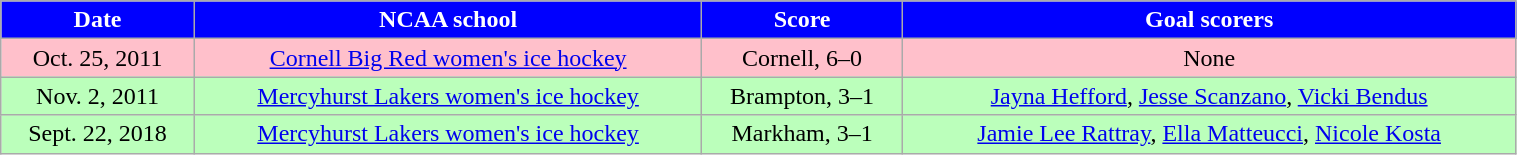<table class="wikitable" width="80%">
<tr style="text-align:center; background:blue; color:#fff;">
<td><strong>Date</strong></td>
<td><strong>NCAA school</strong></td>
<td><strong>Score</strong></td>
<td><strong>Goal scorers</strong></td>
</tr>
<tr style="text-align:center;" bgcolor="pink">
<td>Oct. 25, 2011</td>
<td><a href='#'>Cornell Big Red women's ice hockey</a></td>
<td>Cornell, 6–0</td>
<td>None</td>
</tr>
<tr align="center" bgcolor="bbffbb">
<td>Nov. 2, 2011</td>
<td><a href='#'>Mercyhurst Lakers women's ice hockey</a></td>
<td>Brampton, 3–1</td>
<td><a href='#'>Jayna Hefford</a>, <a href='#'>Jesse Scanzano</a>, <a href='#'>Vicki Bendus</a></td>
</tr>
<tr style="text-align:center;" bgcolor="Bbffbb">
<td>Sept. 22, 2018</td>
<td><a href='#'>Mercyhurst Lakers women's ice hockey</a></td>
<td>Markham, 3–1</td>
<td><a href='#'>Jamie Lee Rattray</a>, <a href='#'>Ella Matteucci</a>, <a href='#'>Nicole Kosta</a></td>
</tr>
</table>
